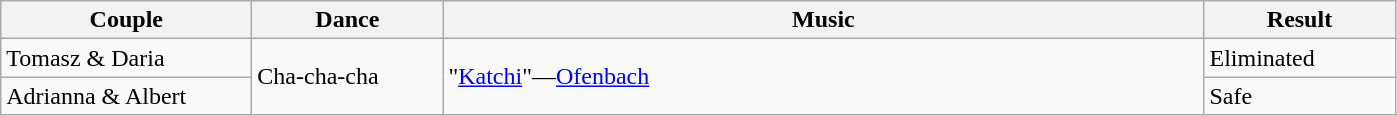<table class="wikitable">
<tr>
<th style="width:160px;">Couple</th>
<th style="width:120px;">Dance</th>
<th style="width:500px;">Music</th>
<th style="width:120px;">Result</th>
</tr>
<tr>
<td>Tomasz & Daria</td>
<td rowspan="2">Cha-cha-cha</td>
<td rowspan="2">"<a href='#'>Katchi</a>"—<a href='#'>Ofenbach</a></td>
<td>Eliminated</td>
</tr>
<tr>
<td>Adrianna & Albert</td>
<td>Safe</td>
</tr>
</table>
